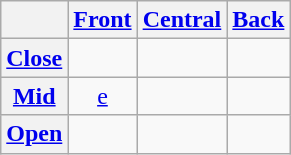<table class="wikitable" style="text-align: center;">
<tr>
<th></th>
<th><a href='#'>Front</a></th>
<th><a href='#'>Central</a></th>
<th><a href='#'>Back</a></th>
</tr>
<tr>
<th><a href='#'>Close</a></th>
<td></td>
<td></td>
<td></td>
</tr>
<tr>
<th><a href='#'>Mid</a></th>
<td><a href='#'>e</a></td>
<td></td>
<td></td>
</tr>
<tr>
<th><a href='#'>Open</a></th>
<td></td>
<td></td>
<td></td>
</tr>
</table>
